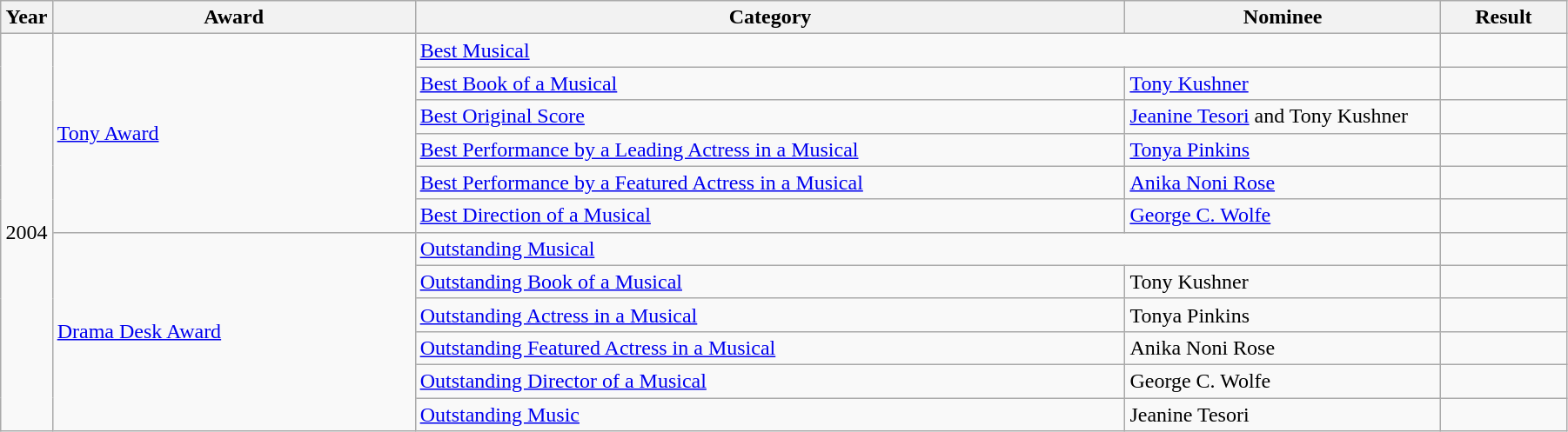<table class="wikitable" width="95%">
<tr>
<th width="3%">Year</th>
<th width="23%">Award</th>
<th width="45%">Category</th>
<th width="20%">Nominee</th>
<th width="8%">Result</th>
</tr>
<tr>
<td rowspan="12" style="text-align:center;">2004</td>
<td rowspan="6"><a href='#'>Tony Award</a></td>
<td colspan="2"><a href='#'>Best Musical</a></td>
<td></td>
</tr>
<tr>
<td><a href='#'>Best Book of a Musical</a></td>
<td><a href='#'>Tony Kushner</a></td>
<td></td>
</tr>
<tr>
<td><a href='#'>Best Original Score</a></td>
<td><a href='#'>Jeanine Tesori</a> and Tony Kushner</td>
<td></td>
</tr>
<tr>
<td><a href='#'>Best Performance by a Leading Actress in a Musical</a></td>
<td><a href='#'>Tonya Pinkins</a></td>
<td></td>
</tr>
<tr>
<td><a href='#'>Best Performance by a Featured Actress in a Musical</a></td>
<td><a href='#'>Anika Noni Rose</a></td>
<td></td>
</tr>
<tr>
<td><a href='#'>Best Direction of a Musical</a></td>
<td><a href='#'>George C. Wolfe</a></td>
<td></td>
</tr>
<tr>
<td rowspan="6"><a href='#'>Drama Desk Award</a></td>
<td colspan="2"><a href='#'>Outstanding Musical</a></td>
<td></td>
</tr>
<tr>
<td><a href='#'>Outstanding Book of a Musical</a></td>
<td>Tony Kushner</td>
<td></td>
</tr>
<tr>
<td><a href='#'>Outstanding Actress in a Musical</a></td>
<td>Tonya Pinkins</td>
<td></td>
</tr>
<tr>
<td><a href='#'>Outstanding Featured Actress in a Musical</a></td>
<td>Anika Noni Rose</td>
<td></td>
</tr>
<tr>
<td><a href='#'>Outstanding Director of a Musical</a></td>
<td>George C. Wolfe</td>
<td></td>
</tr>
<tr>
<td><a href='#'>Outstanding Music</a></td>
<td>Jeanine Tesori</td>
<td></td>
</tr>
</table>
